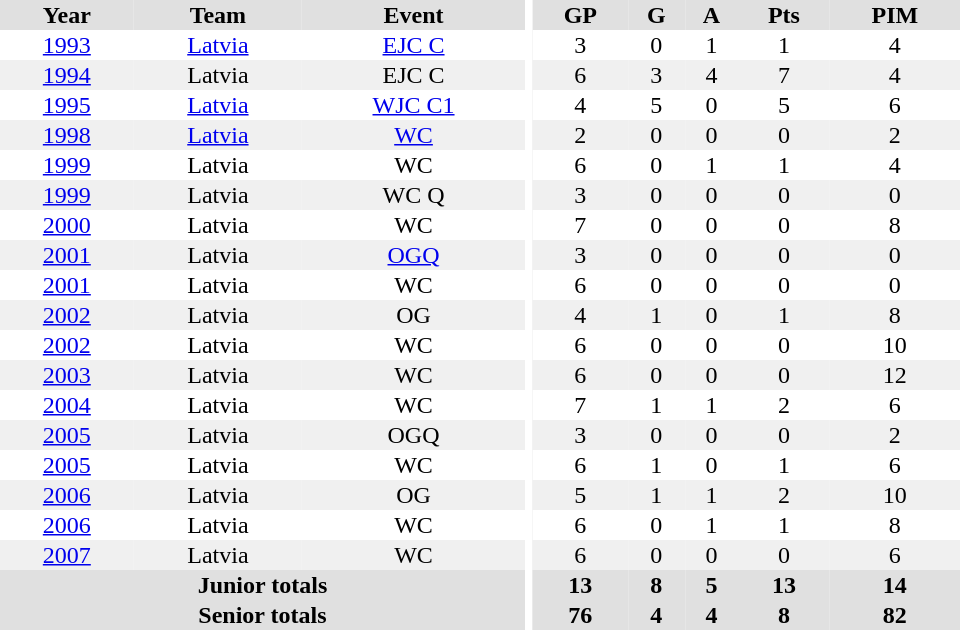<table border="0" cellpadding="1" cellspacing="0" ID="Table3" style="text-align:center; width:40em">
<tr ALIGN="center" bgcolor="#e0e0e0">
<th>Year</th>
<th>Team</th>
<th>Event</th>
<th rowspan="99" bgcolor="#ffffff"></th>
<th>GP</th>
<th>G</th>
<th>A</th>
<th>Pts</th>
<th>PIM</th>
</tr>
<tr>
<td><a href='#'>1993</a></td>
<td><a href='#'>Latvia</a></td>
<td><a href='#'>EJC C</a></td>
<td>3</td>
<td>0</td>
<td>1</td>
<td>1</td>
<td>4</td>
</tr>
<tr bgcolor="#f0f0f0">
<td><a href='#'>1994</a></td>
<td>Latvia</td>
<td>EJC C</td>
<td>6</td>
<td>3</td>
<td>4</td>
<td>7</td>
<td>4</td>
</tr>
<tr>
<td><a href='#'>1995</a></td>
<td><a href='#'>Latvia</a></td>
<td><a href='#'>WJC C1</a></td>
<td>4</td>
<td>5</td>
<td>0</td>
<td>5</td>
<td>6</td>
</tr>
<tr bgcolor="#f0f0f0">
<td><a href='#'>1998</a></td>
<td><a href='#'>Latvia</a></td>
<td><a href='#'>WC</a></td>
<td>2</td>
<td>0</td>
<td>0</td>
<td>0</td>
<td>2</td>
</tr>
<tr>
<td><a href='#'>1999</a></td>
<td>Latvia</td>
<td>WC</td>
<td>6</td>
<td>0</td>
<td>1</td>
<td>1</td>
<td>4</td>
</tr>
<tr bgcolor="#f0f0f0">
<td><a href='#'>1999</a></td>
<td>Latvia</td>
<td>WC Q</td>
<td>3</td>
<td>0</td>
<td>0</td>
<td>0</td>
<td>0</td>
</tr>
<tr>
<td><a href='#'>2000</a></td>
<td>Latvia</td>
<td>WC</td>
<td>7</td>
<td>0</td>
<td>0</td>
<td>0</td>
<td>8</td>
</tr>
<tr bgcolor="#f0f0f0">
<td><a href='#'>2001</a></td>
<td>Latvia</td>
<td><a href='#'>OGQ</a></td>
<td>3</td>
<td>0</td>
<td>0</td>
<td>0</td>
<td>0</td>
</tr>
<tr>
<td><a href='#'>2001</a></td>
<td>Latvia</td>
<td>WC</td>
<td>6</td>
<td>0</td>
<td>0</td>
<td>0</td>
<td>0</td>
</tr>
<tr bgcolor="#f0f0f0">
<td><a href='#'>2002</a></td>
<td>Latvia</td>
<td>OG</td>
<td>4</td>
<td>1</td>
<td>0</td>
<td>1</td>
<td>8</td>
</tr>
<tr>
<td><a href='#'>2002</a></td>
<td>Latvia</td>
<td>WC</td>
<td>6</td>
<td>0</td>
<td>0</td>
<td>0</td>
<td>10</td>
</tr>
<tr bgcolor="#f0f0f0">
<td><a href='#'>2003</a></td>
<td>Latvia</td>
<td>WC</td>
<td>6</td>
<td>0</td>
<td>0</td>
<td>0</td>
<td>12</td>
</tr>
<tr>
<td><a href='#'>2004</a></td>
<td>Latvia</td>
<td>WC</td>
<td>7</td>
<td>1</td>
<td>1</td>
<td>2</td>
<td>6</td>
</tr>
<tr bgcolor="#f0f0f0">
<td><a href='#'>2005</a></td>
<td>Latvia</td>
<td>OGQ</td>
<td>3</td>
<td>0</td>
<td>0</td>
<td>0</td>
<td>2</td>
</tr>
<tr>
<td><a href='#'>2005</a></td>
<td>Latvia</td>
<td>WC</td>
<td>6</td>
<td>1</td>
<td>0</td>
<td>1</td>
<td>6</td>
</tr>
<tr bgcolor="#f0f0f0">
<td><a href='#'>2006</a></td>
<td>Latvia</td>
<td>OG</td>
<td>5</td>
<td>1</td>
<td>1</td>
<td>2</td>
<td>10</td>
</tr>
<tr>
<td><a href='#'>2006</a></td>
<td>Latvia</td>
<td>WC</td>
<td>6</td>
<td>0</td>
<td>1</td>
<td>1</td>
<td>8</td>
</tr>
<tr bgcolor="#f0f0f0">
<td><a href='#'>2007</a></td>
<td>Latvia</td>
<td>WC</td>
<td>6</td>
<td>0</td>
<td>0</td>
<td>0</td>
<td>6</td>
</tr>
<tr style="background: #e0e0e0;">
<th colspan="3">Junior totals</th>
<th>13</th>
<th>8</th>
<th>5</th>
<th>13</th>
<th>14</th>
</tr>
<tr style="background: #e0e0e0;">
<th colspan="3">Senior totals</th>
<th>76</th>
<th>4</th>
<th>4</th>
<th>8</th>
<th>82</th>
</tr>
</table>
